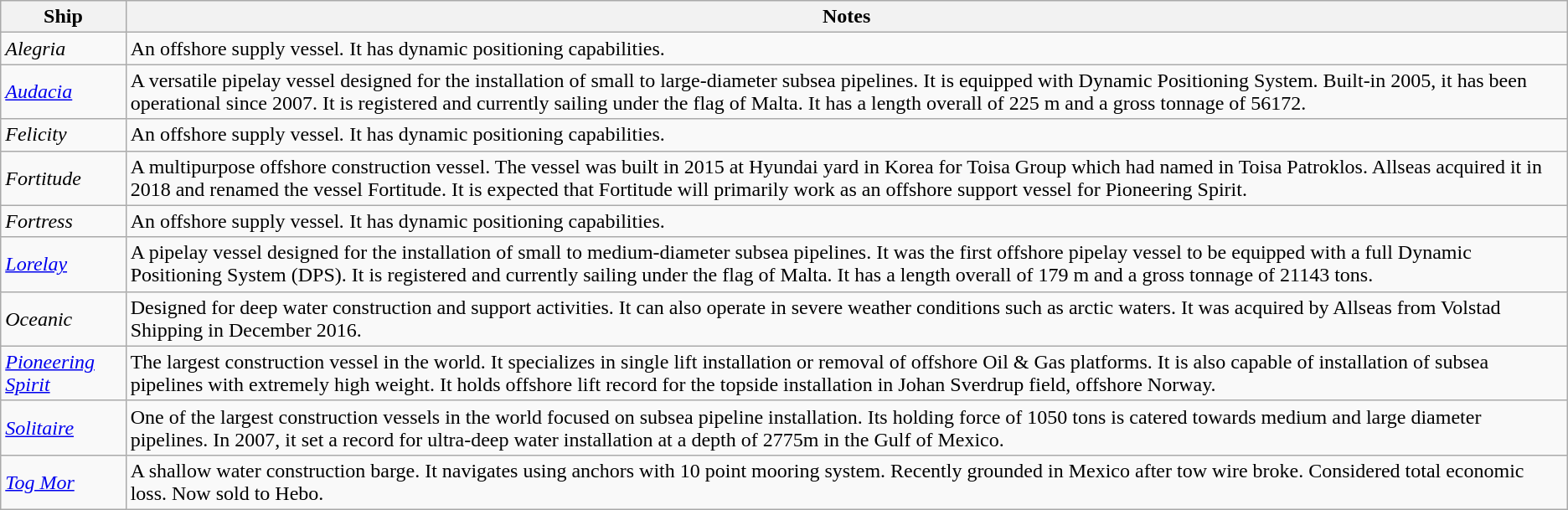<table class="wikitable">
<tr>
<th>Ship</th>
<th>Notes</th>
</tr>
<tr>
<td><em>Alegria</em></td>
<td>An offshore supply vessel<em>.</em> It has dynamic positioning capabilities.</td>
</tr>
<tr>
<td><em><a href='#'>Audacia</a></em></td>
<td>A versatile pipelay vessel designed for the installation of small to large-diameter subsea pipelines. It is equipped with Dynamic Positioning System. Built-in 2005, it has been operational since 2007. It is registered and currently sailing under the flag of Malta. It has a length overall of 225 m and a gross tonnage of 56172.</td>
</tr>
<tr>
<td><em>Felicity</em></td>
<td>An offshore supply vessel<em>.</em> It has dynamic positioning capabilities.</td>
</tr>
<tr>
<td><em>Fortitude</em></td>
<td>A multipurpose offshore construction vessel. The vessel was built in 2015 at Hyundai yard in Korea for Toisa Group which had named in Toisa Patroklos. Allseas acquired it in 2018 and renamed the vessel Fortitude. It is expected that Fortitude will primarily work as an offshore support vessel for Pioneering Spirit.</td>
</tr>
<tr>
<td><em>Fortress</em></td>
<td>An offshore supply vessel<em>.</em> It has dynamic positioning capabilities.</td>
</tr>
<tr>
<td><em><a href='#'>Lorelay</a></em></td>
<td>A pipelay vessel designed for the installation of small to medium-diameter subsea pipelines. It was the first offshore pipelay vessel to be equipped with a full Dynamic Positioning System (DPS). It is registered and currently sailing under the flag of Malta. It has a length overall of 179 m and a gross tonnage of 21143 tons.</td>
</tr>
<tr>
<td><em>Oceanic</em></td>
<td>Designed for deep water construction and support activities. It can also operate in severe weather conditions such as arctic waters. It was acquired by Allseas from Volstad Shipping in December 2016.</td>
</tr>
<tr>
<td><em><a href='#'>Pioneering Spirit</a></em></td>
<td>The largest construction vessel in the world. It specializes in single lift installation or removal of offshore Oil & Gas platforms. It is also capable of installation of subsea pipelines with extremely high weight. It holds offshore lift record for the topside installation in Johan Sverdrup field, offshore Norway.</td>
</tr>
<tr>
<td><em><a href='#'>Solitaire</a></em></td>
<td>One of the largest construction vessels in the world focused on subsea pipeline installation. Its holding force of 1050 tons is catered towards medium and large diameter pipelines. In 2007, it set a record for ultra-deep water installation at a depth of 2775m in the Gulf of Mexico.</td>
</tr>
<tr>
<td><em><a href='#'>Tog Mor</a></em></td>
<td>A shallow water construction barge. It navigates using anchors with 10 point mooring system. Recently grounded in Mexico after tow wire broke. Considered total economic loss. Now sold to Hebo. </td>
</tr>
</table>
